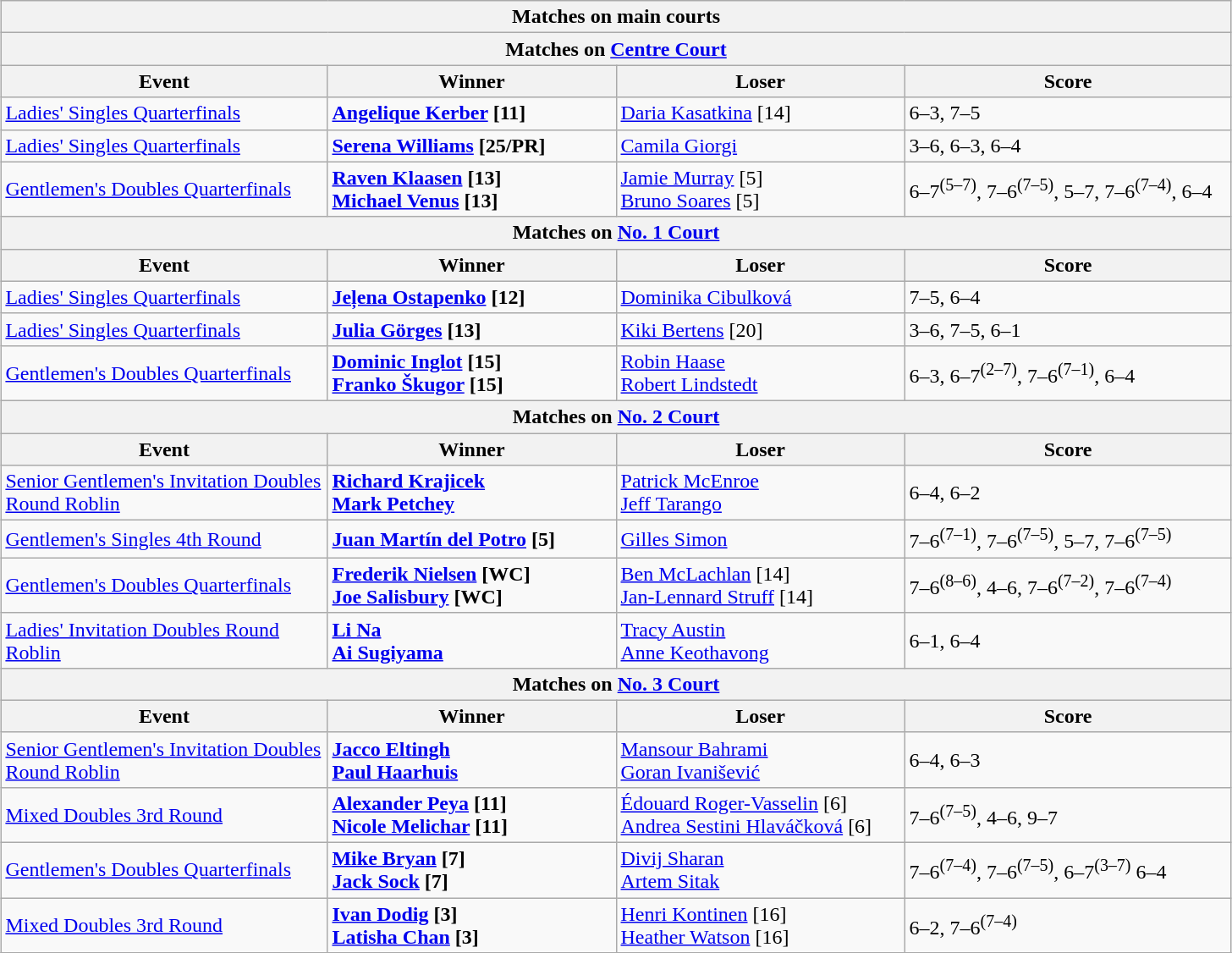<table class="wikitable collapsible uncollapsed" style="margin:auto;">
<tr>
<th colspan="4" style="white-space:nowrap;">Matches on main courts</th>
</tr>
<tr>
<th colspan="4">Matches on <a href='#'>Centre Court</a></th>
</tr>
<tr>
<th width=250>Event</th>
<th width=220>Winner</th>
<th width=220>Loser</th>
<th width=250>Score</th>
</tr>
<tr>
<td><a href='#'>Ladies' Singles Quarterfinals</a></td>
<td> <strong><a href='#'>Angelique Kerber</a> [11]</strong></td>
<td> <a href='#'>Daria Kasatkina</a> [14]</td>
<td>6–3, 7–5</td>
</tr>
<tr>
<td><a href='#'>Ladies' Singles Quarterfinals</a></td>
<td> <strong><a href='#'>Serena Williams</a> [25/PR]</strong></td>
<td> <a href='#'>Camila Giorgi</a></td>
<td>3–6, 6–3, 6–4</td>
</tr>
<tr>
<td><a href='#'>Gentlemen's Doubles Quarterfinals</a></td>
<td><strong> <a href='#'>Raven Klaasen</a> [13]<br>  <a href='#'>Michael Venus</a> [13]</strong></td>
<td> <a href='#'>Jamie Murray</a> [5]<br>  <a href='#'>Bruno Soares</a> [5]</td>
<td>6–7<sup>(5–7)</sup>, 7–6<sup>(7–5)</sup>, 5–7, 7–6<sup>(7–4)</sup>, 6–4</td>
</tr>
<tr>
<th colspan="4">Matches on <a href='#'>No. 1 Court</a></th>
</tr>
<tr>
<th width=220>Event</th>
<th width=220>Winner</th>
<th width=220>Loser</th>
<th width=250>Score</th>
</tr>
<tr>
<td><a href='#'>Ladies' Singles Quarterfinals</a></td>
<td> <strong><a href='#'>Jeļena Ostapenko</a> [12]</strong></td>
<td> <a href='#'>Dominika Cibulková</a></td>
<td>7–5, 6–4</td>
</tr>
<tr>
<td><a href='#'>Ladies' Singles Quarterfinals</a></td>
<td> <strong><a href='#'>Julia Görges</a> [13]</strong></td>
<td> <a href='#'>Kiki Bertens</a> [20]</td>
<td>3–6, 7–5, 6–1</td>
</tr>
<tr>
<td><a href='#'>Gentlemen's Doubles Quarterfinals</a></td>
<td><strong> <a href='#'>Dominic Inglot</a> [15] <br>  <a href='#'>Franko Škugor</a> [15]</strong></td>
<td> <a href='#'>Robin Haase</a> <br>  <a href='#'>Robert Lindstedt</a></td>
<td>6–3, 6–7<sup>(2–7)</sup>, 7–6<sup>(7–1)</sup>, 6–4</td>
</tr>
<tr>
<th colspan="4">Matches on <a href='#'>No. 2 Court</a></th>
</tr>
<tr>
<th width=250>Event</th>
<th width=220>Winner</th>
<th width=220>Loser</th>
<th width=220>Score</th>
</tr>
<tr>
<td><a href='#'>Senior Gentlemen's Invitation Doubles Round Roblin</a></td>
<td><strong> <a href='#'>Richard Krajicek</a><br> <a href='#'>Mark Petchey</a></strong></td>
<td> <a href='#'>Patrick McEnroe</a><br> <a href='#'>Jeff Tarango</a></td>
<td>6–4, 6–2</td>
</tr>
<tr>
<td><a href='#'>Gentlemen's Singles 4th Round</a></td>
<td> <strong><a href='#'>Juan Martín del Potro</a> [5]</strong></td>
<td> <a href='#'>Gilles Simon</a></td>
<td>7–6<sup>(7–1)</sup>, 7–6<sup>(7–5)</sup>, 5–7, 7–6<sup>(7–5)</sup></td>
</tr>
<tr>
<td><a href='#'>Gentlemen's Doubles Quarterfinals</a></td>
<td><strong> <a href='#'>Frederik Nielsen</a> [WC] <br>  <a href='#'>Joe Salisbury</a> [WC]</strong></td>
<td> <a href='#'>Ben McLachlan</a> [14] <br>  <a href='#'>Jan-Lennard Struff</a> [14]</td>
<td>7–6<sup>(8–6)</sup>, 4–6, 7–6<sup>(7–2)</sup>, 7–6<sup>(7–4)</sup></td>
</tr>
<tr>
<td><a href='#'>Ladies' Invitation Doubles Round Roblin</a></td>
<td><strong> <a href='#'>Li Na</a> <br>  <a href='#'>Ai Sugiyama</a></strong></td>
<td> <a href='#'>Tracy Austin</a> <br>  <a href='#'>Anne Keothavong</a></td>
<td>6–1, 6–4</td>
</tr>
<tr>
<th colspan="4">Matches on <a href='#'>No. 3 Court</a></th>
</tr>
<tr>
<th width=250>Event</th>
<th width=220>Winner</th>
<th width=220>Loser</th>
<th width=220>Score</th>
</tr>
<tr>
<td><a href='#'>Senior Gentlemen's Invitation Doubles Round Roblin</a></td>
<td><strong> <a href='#'>Jacco Eltingh</a><br> <a href='#'>Paul Haarhuis</a></strong></td>
<td> <a href='#'>Mansour Bahrami</a><br> <a href='#'>Goran Ivanišević</a></td>
<td>6–4, 6–3</td>
</tr>
<tr>
<td><a href='#'>Mixed Doubles 3rd Round</a></td>
<td><strong> <a href='#'>Alexander Peya</a> [11] <br>  <a href='#'>Nicole Melichar</a> [11]</strong></td>
<td> <a href='#'>Édouard Roger-Vasselin</a> [6] <br>  <a href='#'>Andrea Sestini Hlaváčková</a> [6]</td>
<td>7–6<sup>(7–5)</sup>, 4–6, 9–7</td>
</tr>
<tr>
<td><a href='#'>Gentlemen's Doubles Quarterfinals</a></td>
<td><strong> <a href='#'>Mike Bryan</a> [7] <br>  <a href='#'>Jack Sock</a> [7]</strong></td>
<td> <a href='#'>Divij Sharan</a> <br>  <a href='#'>Artem Sitak</a></td>
<td>7–6<sup>(7–4)</sup>, 7–6<sup>(7–5)</sup>, 6–7<sup>(3–7)</sup> 6–4</td>
</tr>
<tr>
<td><a href='#'>Mixed Doubles 3rd Round</a></td>
<td><strong> <a href='#'>Ivan Dodig</a> [3] <br>  <a href='#'>Latisha Chan</a> [3]</strong></td>
<td> <a href='#'>Henri Kontinen</a> [16] <br>  <a href='#'>Heather Watson</a> [16]</td>
<td>6–2, 7–6<sup>(7–4)</sup></td>
</tr>
<tr>
</tr>
</table>
